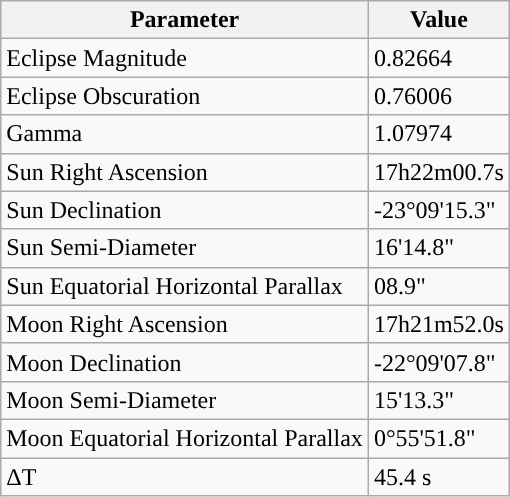<table class="wikitable">
<tr>
<th>Parameter</th>
<th>Value</th>
</tr>
<tr>
<td>Eclipse Magnitude</td>
<td>0.82664</td>
</tr>
<tr>
<td>Eclipse Obscuration</td>
<td>0.76006</td>
</tr>
<tr>
<td>Gamma</td>
<td>1.07974</td>
</tr>
<tr>
<td>Sun Right Ascension</td>
<td>17h22m00.7s</td>
</tr>
<tr>
<td>Sun Declination</td>
<td>-23°09'15.3"</td>
</tr>
<tr>
<td>Sun Semi-Diameter</td>
<td>16'14.8"</td>
</tr>
<tr>
<td>Sun Equatorial Horizontal Parallax</td>
<td>08.9"</td>
</tr>
<tr>
<td>Moon Right Ascension</td>
<td>17h21m52.0s</td>
</tr>
<tr>
<td>Moon Declination</td>
<td>-22°09'07.8"</td>
</tr>
<tr>
<td>Moon Semi-Diameter</td>
<td>15'13.3"</td>
</tr>
<tr>
<td>Moon Equatorial Horizontal Parallax</td>
<td>0°55'51.8"</td>
</tr>
<tr>
<td>ΔT</td>
<td>45.4 s</td>
</tr>
</table>
